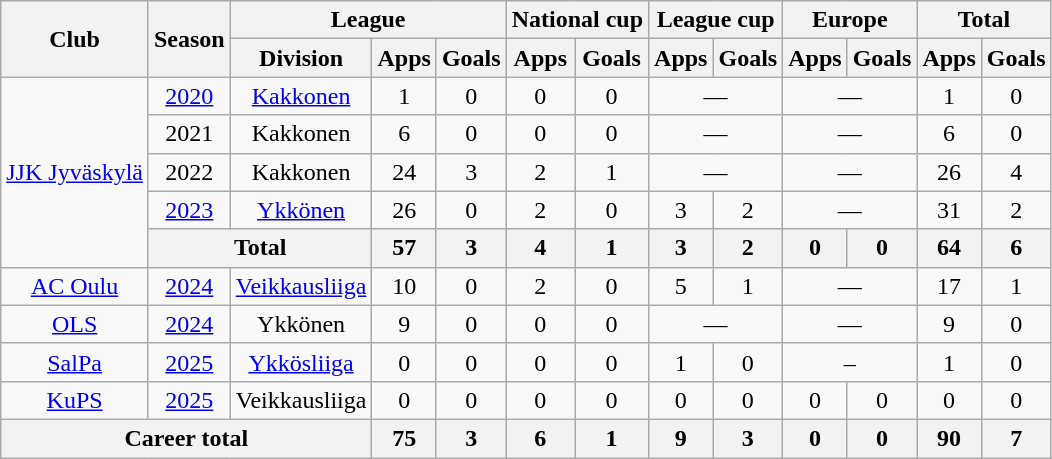<table class="wikitable" style="text-align:center">
<tr>
<th rowspan="2">Club</th>
<th rowspan="2">Season</th>
<th colspan="3">League</th>
<th colspan="2">National cup</th>
<th colspan="2">League cup</th>
<th colspan="2">Europe</th>
<th colspan="2">Total</th>
</tr>
<tr>
<th>Division</th>
<th>Apps</th>
<th>Goals</th>
<th>Apps</th>
<th>Goals</th>
<th>Apps</th>
<th>Goals</th>
<th>Apps</th>
<th>Goals</th>
<th>Apps</th>
<th>Goals</th>
</tr>
<tr>
<td rowspan="5"><a href='#'>JJK Jyväskylä</a></td>
<td><a href='#'>2020</a></td>
<td><a href='#'>Kakkonen</a></td>
<td>1</td>
<td>0</td>
<td>0</td>
<td>0</td>
<td colspan="2">—</td>
<td colspan="2">—</td>
<td>1</td>
<td>0</td>
</tr>
<tr>
<td>2021</td>
<td>Kakkonen</td>
<td>6</td>
<td>0</td>
<td>0</td>
<td>0</td>
<td colspan="2">—</td>
<td colspan="2">—</td>
<td>6</td>
<td>0</td>
</tr>
<tr>
<td>2022</td>
<td>Kakkonen</td>
<td>24</td>
<td>3</td>
<td>2</td>
<td>1</td>
<td colspan="2">—</td>
<td colspan="2">—</td>
<td>26</td>
<td>4</td>
</tr>
<tr>
<td><a href='#'>2023</a></td>
<td><a href='#'>Ykkönen</a></td>
<td>26</td>
<td>0</td>
<td>2</td>
<td>0</td>
<td>3</td>
<td>2</td>
<td colspan="2">—</td>
<td>31</td>
<td>2</td>
</tr>
<tr>
<th colspan="2">Total</th>
<th>57</th>
<th>3</th>
<th>4</th>
<th>1</th>
<th>3</th>
<th>2</th>
<th>0</th>
<th>0</th>
<th>64</th>
<th>6</th>
</tr>
<tr>
<td><a href='#'>AC Oulu</a></td>
<td><a href='#'>2024</a></td>
<td><a href='#'>Veikkausliiga</a></td>
<td>10</td>
<td>0</td>
<td>2</td>
<td>0</td>
<td>5</td>
<td>1</td>
<td colspan="2">—</td>
<td>17</td>
<td>1</td>
</tr>
<tr>
<td><a href='#'>OLS</a></td>
<td><a href='#'>2024</a></td>
<td>Ykkönen</td>
<td>9</td>
<td>0</td>
<td>0</td>
<td>0</td>
<td colspan="2">—</td>
<td colspan="2">—</td>
<td>9</td>
<td>0</td>
</tr>
<tr>
<td><a href='#'>SalPa</a></td>
<td><a href='#'>2025</a></td>
<td><a href='#'>Ykkösliiga</a></td>
<td>0</td>
<td>0</td>
<td>0</td>
<td>0</td>
<td>1</td>
<td>0</td>
<td colspan=2>–</td>
<td>1</td>
<td>0</td>
</tr>
<tr>
<td><a href='#'>KuPS</a></td>
<td><a href='#'>2025</a></td>
<td>Veikkausliiga</td>
<td>0</td>
<td>0</td>
<td>0</td>
<td>0</td>
<td>0</td>
<td>0</td>
<td>0</td>
<td>0</td>
<td>0</td>
<td>0</td>
</tr>
<tr>
<th colspan="3">Career total</th>
<th>75</th>
<th>3</th>
<th>6</th>
<th>1</th>
<th>9</th>
<th>3</th>
<th>0</th>
<th>0</th>
<th>90</th>
<th>7</th>
</tr>
</table>
